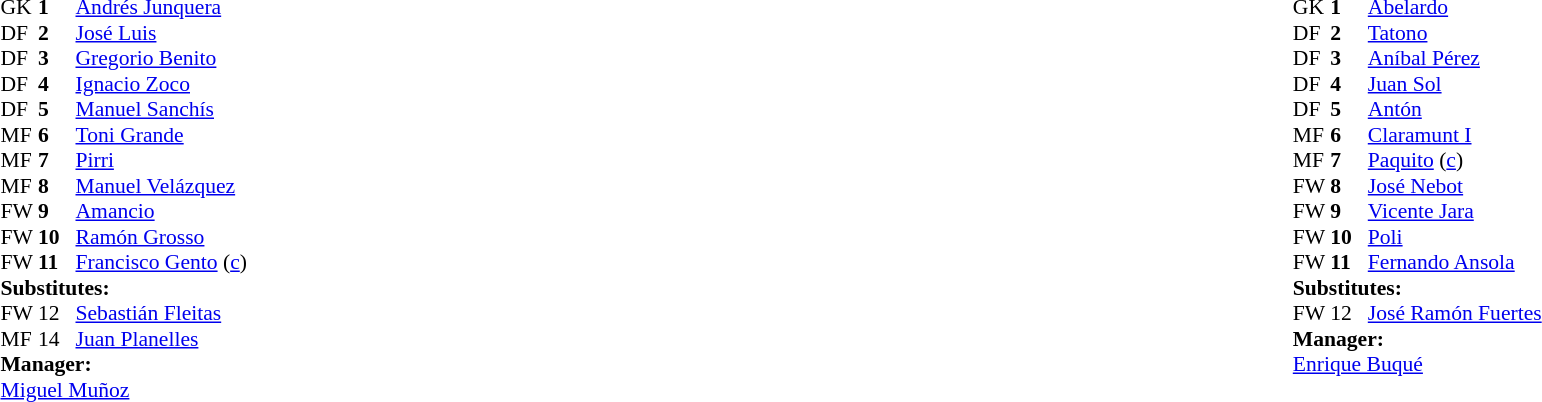<table width="100%">
<tr>
<td valign="top" width="50%"><br><table style="font-size: 90%" cellspacing="0" cellpadding="0">
<tr>
<td colspan="4"></td>
</tr>
<tr>
<th width="25"></th>
<th width="25"></th>
</tr>
<tr>
<td>GK</td>
<td><strong>1</strong></td>
<td> <a href='#'>Andrés Junquera</a></td>
</tr>
<tr>
<td>DF</td>
<td><strong>2</strong></td>
<td> <a href='#'>José Luis</a></td>
</tr>
<tr>
<td>DF</td>
<td><strong>3</strong></td>
<td> <a href='#'>Gregorio Benito</a></td>
</tr>
<tr>
<td>DF</td>
<td><strong>4</strong></td>
<td> <a href='#'>Ignacio Zoco</a></td>
</tr>
<tr>
<td>DF</td>
<td><strong>5</strong></td>
<td> <a href='#'>Manuel Sanchís</a></td>
</tr>
<tr>
<td>MF</td>
<td><strong>6</strong></td>
<td> <a href='#'>Toni Grande</a></td>
</tr>
<tr>
<td>MF</td>
<td><strong>7</strong></td>
<td> <a href='#'>Pirri</a></td>
</tr>
<tr>
<td>MF</td>
<td><strong>8</strong></td>
<td> <a href='#'>Manuel Velázquez</a></td>
</tr>
<tr>
<td>FW</td>
<td><strong>9</strong></td>
<td> <a href='#'>Amancio</a></td>
<td></td>
<td></td>
</tr>
<tr>
<td>FW</td>
<td><strong>10</strong></td>
<td> <a href='#'>Ramón Grosso</a></td>
<td></td>
<td></td>
</tr>
<tr>
<td>FW</td>
<td><strong>11</strong></td>
<td> <a href='#'>Francisco Gento</a> (<a href='#'>c</a>)</td>
</tr>
<tr>
<td colspan=4><strong>Substitutes:</strong></td>
</tr>
<tr>
<td>FW</td>
<td>12</td>
<td> <a href='#'>Sebastián Fleitas</a></td>
<td></td>
<td></td>
</tr>
<tr>
<td>MF</td>
<td>14</td>
<td> <a href='#'>Juan Planelles</a></td>
<td></td>
<td></td>
</tr>
<tr>
<td colspan=4><strong>Manager:</strong></td>
</tr>
<tr>
<td colspan="4"> <a href='#'>Miguel Muñoz</a></td>
</tr>
</table>
</td>
<td valign="top" width="50%"><br><table style="font-size: 90%" cellspacing="0" cellpadding="0" align=center>
<tr>
<td colspan="4"></td>
</tr>
<tr>
<th width="25"></th>
<th width="25"></th>
</tr>
<tr>
<td>GK</td>
<td><strong>1</strong></td>
<td> <a href='#'>Abelardo</a></td>
</tr>
<tr>
<td>DF</td>
<td><strong>2</strong></td>
<td> <a href='#'>Tatono</a></td>
</tr>
<tr>
<td>DF</td>
<td><strong>3</strong></td>
<td> <a href='#'>Aníbal Pérez</a></td>
</tr>
<tr>
<td>DF</td>
<td><strong>4</strong></td>
<td> <a href='#'>Juan Sol</a></td>
</tr>
<tr>
<td>DF</td>
<td><strong>5</strong></td>
<td> <a href='#'>Antón</a></td>
</tr>
<tr>
<td>MF</td>
<td><strong>6</strong></td>
<td> <a href='#'>Claramunt I</a></td>
</tr>
<tr>
<td>MF</td>
<td><strong>7</strong></td>
<td> <a href='#'>Paquito</a> (<a href='#'>c</a>)</td>
</tr>
<tr>
<td>FW</td>
<td><strong>8</strong></td>
<td> <a href='#'>José Nebot</a></td>
</tr>
<tr>
<td>FW</td>
<td><strong>9</strong></td>
<td> <a href='#'>Vicente Jara</a></td>
</tr>
<tr>
<td>FW</td>
<td><strong>10</strong></td>
<td> <a href='#'>Poli</a></td>
<td></td>
<td></td>
</tr>
<tr>
<td>FW</td>
<td><strong>11</strong></td>
<td> <a href='#'>Fernando Ansola</a></td>
</tr>
<tr>
<td colspan=4><strong>Substitutes:</strong></td>
</tr>
<tr>
<td>FW</td>
<td>12</td>
<td> <a href='#'>José Ramón Fuertes</a></td>
<td></td>
<td></td>
</tr>
<tr>
<td colspan=4><strong>Manager:</strong></td>
</tr>
<tr>
<td colspan="4"> <a href='#'>Enrique Buqué</a></td>
</tr>
<tr>
</tr>
</table>
</td>
</tr>
</table>
